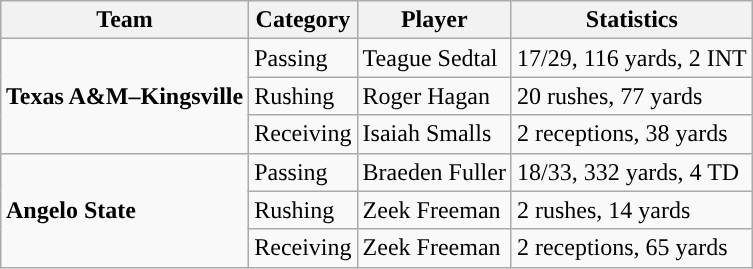<table class="wikitable" style="float: right;">
<tr>
<th>Team</th>
<th>Category</th>
<th>Player</th>
<th>Statistics</th>
</tr>
<tr>
<td rowspan=3><strong>Texas A&M–Kingsville</strong></td>
<td>Passing</td>
<td>Teague Sedtal</td>
<td>17/29, 116 yards, 2 INT</td>
</tr>
<tr>
<td>Rushing</td>
<td>Roger Hagan</td>
<td>20 rushes, 77 yards</td>
</tr>
<tr>
<td>Receiving</td>
<td>Isaiah Smalls</td>
<td>2 receptions, 38 yards</td>
</tr>
<tr>
<td rowspan=3><strong>Angelo State</strong></td>
<td>Passing</td>
<td>Braeden Fuller</td>
<td>18/33, 332 yards, 4 TD</td>
</tr>
<tr>
<td>Rushing</td>
<td>Zeek Freeman</td>
<td>2 rushes, 14 yards</td>
</tr>
<tr>
<td>Receiving</td>
<td>Zeek Freeman</td>
<td>2 receptions, 65 yards</td>
</tr>
</table>
